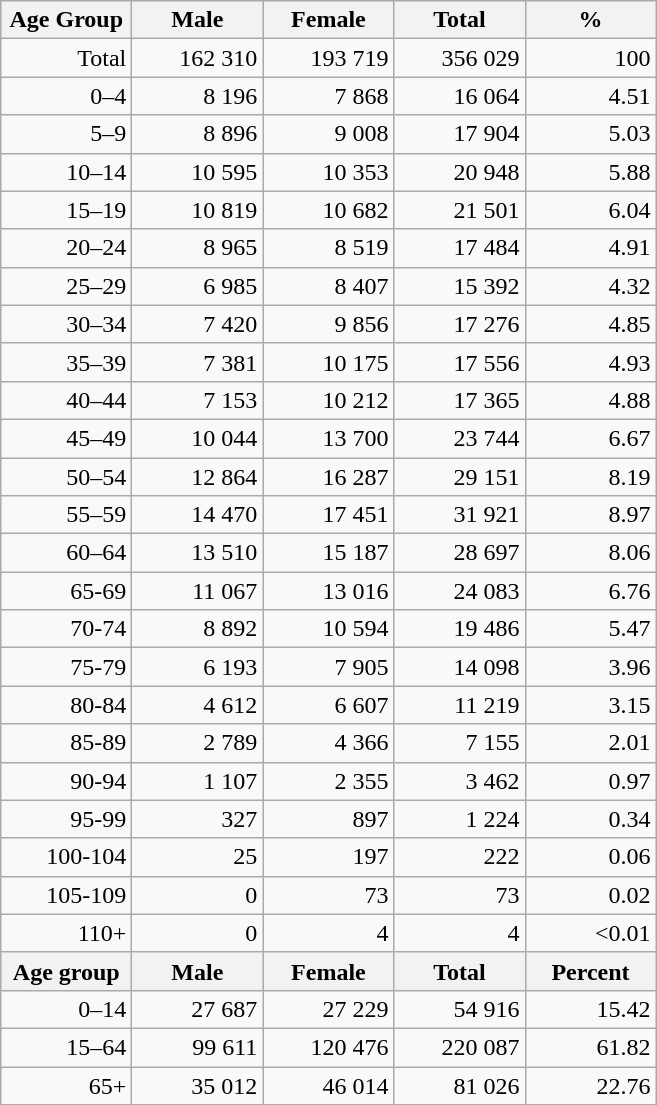<table class="wikitable">
<tr>
<th width="80pt">Age Group</th>
<th width="80pt">Male</th>
<th width="80pt">Female</th>
<th width="80pt">Total</th>
<th width="80pt">%</th>
</tr>
<tr>
<td align="right">Total</td>
<td align="right">162 310</td>
<td align="right">193 719</td>
<td align="right">356 029</td>
<td align="right">100</td>
</tr>
<tr>
<td align="right">0–4</td>
<td align="right">8 196</td>
<td align="right">7 868</td>
<td align="right">16 064</td>
<td align="right">4.51</td>
</tr>
<tr>
<td align="right">5–9</td>
<td align="right">8 896</td>
<td align="right">9 008</td>
<td align="right">17 904</td>
<td align="right">5.03</td>
</tr>
<tr>
<td align="right">10–14</td>
<td align="right">10 595</td>
<td align="right">10 353</td>
<td align="right">20 948</td>
<td align="right">5.88</td>
</tr>
<tr>
<td align="right">15–19</td>
<td align="right">10 819</td>
<td align="right">10 682</td>
<td align="right">21 501</td>
<td align="right">6.04</td>
</tr>
<tr>
<td align="right">20–24</td>
<td align="right">8 965</td>
<td align="right">8 519</td>
<td align="right">17 484</td>
<td align="right">4.91</td>
</tr>
<tr>
<td align="right">25–29</td>
<td align="right">6 985</td>
<td align="right">8 407</td>
<td align="right">15 392</td>
<td align="right">4.32</td>
</tr>
<tr>
<td align="right">30–34</td>
<td align="right">7 420</td>
<td align="right">9 856</td>
<td align="right">17 276</td>
<td align="right">4.85</td>
</tr>
<tr>
<td align="right">35–39</td>
<td align="right">7 381</td>
<td align="right">10 175</td>
<td align="right">17 556</td>
<td align="right">4.93</td>
</tr>
<tr>
<td align="right">40–44</td>
<td align="right">7 153</td>
<td align="right">10 212</td>
<td align="right">17 365</td>
<td align="right">4.88</td>
</tr>
<tr>
<td align="right">45–49</td>
<td align="right">10 044</td>
<td align="right">13 700</td>
<td align="right">23 744</td>
<td align="right">6.67</td>
</tr>
<tr>
<td align="right">50–54</td>
<td align="right">12 864</td>
<td align="right">16 287</td>
<td align="right">29 151</td>
<td align="right">8.19</td>
</tr>
<tr>
<td align="right">55–59</td>
<td align="right">14 470</td>
<td align="right">17 451</td>
<td align="right">31 921</td>
<td align="right">8.97</td>
</tr>
<tr>
<td align="right">60–64</td>
<td align="right">13 510</td>
<td align="right">15 187</td>
<td align="right">28 697</td>
<td align="right">8.06</td>
</tr>
<tr>
<td align="right">65-69</td>
<td align="right">11 067</td>
<td align="right">13 016</td>
<td align="right">24 083</td>
<td align="right">6.76</td>
</tr>
<tr>
<td align="right">70-74</td>
<td align="right">8 892</td>
<td align="right">10 594</td>
<td align="right">19 486</td>
<td align="right">5.47</td>
</tr>
<tr>
<td align="right">75-79</td>
<td align="right">6 193</td>
<td align="right">7 905</td>
<td align="right">14 098</td>
<td align="right">3.96</td>
</tr>
<tr>
<td align="right">80-84</td>
<td align="right">4 612</td>
<td align="right">6 607</td>
<td align="right">11 219</td>
<td align="right">3.15</td>
</tr>
<tr>
<td align="right">85-89</td>
<td align="right">2 789</td>
<td align="right">4 366</td>
<td align="right">7 155</td>
<td align="right">2.01</td>
</tr>
<tr>
<td align="right">90-94</td>
<td align="right">1 107</td>
<td align="right">2 355</td>
<td align="right">3 462</td>
<td align="right">0.97</td>
</tr>
<tr>
<td align="right">95-99</td>
<td align="right">327</td>
<td align="right">897</td>
<td align="right">1 224</td>
<td align="right">0.34</td>
</tr>
<tr>
<td align="right">100-104</td>
<td align="right">25</td>
<td align="right">197</td>
<td align="right">222</td>
<td align="right">0.06</td>
</tr>
<tr>
<td align="right">105-109</td>
<td align="right">0</td>
<td align="right">73</td>
<td align="right">73</td>
<td align="right">0.02</td>
</tr>
<tr>
<td align="right">110+</td>
<td align="right">0</td>
<td align="right">4</td>
<td align="right">4</td>
<td align="right"><0.01</td>
</tr>
<tr>
<th width="50">Age group</th>
<th width="80pt">Male</th>
<th width="80">Female</th>
<th width="80">Total</th>
<th width="50">Percent</th>
</tr>
<tr>
<td align="right">0–14</td>
<td align="right">27 687</td>
<td align="right">27 229</td>
<td align="right">54 916</td>
<td align="right">15.42</td>
</tr>
<tr>
<td align="right">15–64</td>
<td align="right">99 611</td>
<td align="right">120 476</td>
<td align="right">220 087</td>
<td align="right">61.82</td>
</tr>
<tr>
<td align="right">65+</td>
<td align="right">35 012</td>
<td align="right">46 014</td>
<td align="right">81 026</td>
<td align="right">22.76</td>
</tr>
<tr>
</tr>
</table>
